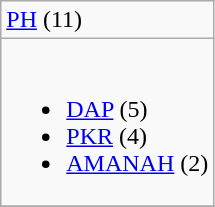<table class="wikitable">
<tr>
<td> <a href='#'>PH</a> (11)</td>
</tr>
<tr>
<td><br><ul><li> <a href='#'>DAP</a> (5)</li><li> <a href='#'>PKR</a> (4)</li><li> <a href='#'>AMANAH</a> (2)</li></ul></td>
</tr>
<tr>
</tr>
</table>
